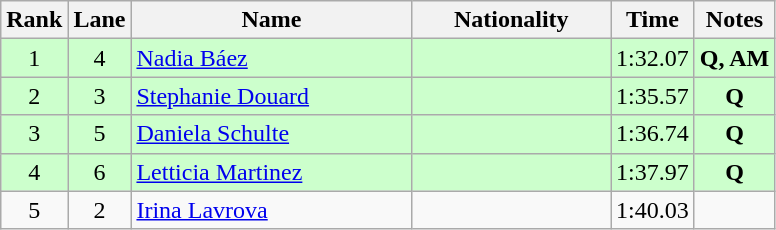<table class="wikitable sortable" style="text-align:center">
<tr>
<th>Rank</th>
<th>Lane</th>
<th style="width:180px">Name</th>
<th style="width:125px">Nationality</th>
<th>Time</th>
<th>Notes</th>
</tr>
<tr style="background:#cfc;">
<td>1</td>
<td>4</td>
<td style="text-align:left;"><a href='#'>Nadia Báez</a></td>
<td style="text-align:left;"></td>
<td>1:32.07</td>
<td><strong>Q, AM</strong></td>
</tr>
<tr style="background:#cfc;">
<td>2</td>
<td>3</td>
<td style="text-align:left;"><a href='#'>Stephanie Douard</a></td>
<td style="text-align:left;"></td>
<td>1:35.57</td>
<td><strong>Q</strong></td>
</tr>
<tr style="background:#cfc;">
<td>3</td>
<td>5</td>
<td style="text-align:left;"><a href='#'>Daniela Schulte</a></td>
<td style="text-align:left;"></td>
<td>1:36.74</td>
<td><strong>Q</strong></td>
</tr>
<tr style="background:#cfc;">
<td>4</td>
<td>6</td>
<td style="text-align:left;"><a href='#'>Letticia Martinez</a></td>
<td style="text-align:left;"></td>
<td>1:37.97</td>
<td><strong>Q</strong></td>
</tr>
<tr>
<td>5</td>
<td>2</td>
<td style="text-align:left;"><a href='#'>Irina Lavrova</a></td>
<td style="text-align:left;"></td>
<td>1:40.03</td>
<td></td>
</tr>
</table>
